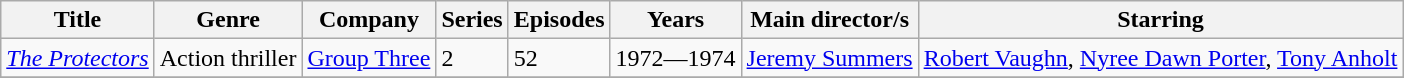<table class="wikitable unsortable">
<tr>
<th>Title</th>
<th>Genre</th>
<th>Company</th>
<th>Series</th>
<th>Episodes</th>
<th>Years</th>
<th>Main director/s</th>
<th>Starring</th>
</tr>
<tr>
<td><em><a href='#'>The Protectors</a></em></td>
<td>Action thriller</td>
<td><a href='#'>Group Three</a></td>
<td>2</td>
<td>52</td>
<td>1972—1974</td>
<td><a href='#'>Jeremy Summers</a></td>
<td><a href='#'>Robert Vaughn</a>, <a href='#'>Nyree Dawn Porter</a>, <a href='#'>Tony Anholt</a></td>
</tr>
<tr>
</tr>
</table>
